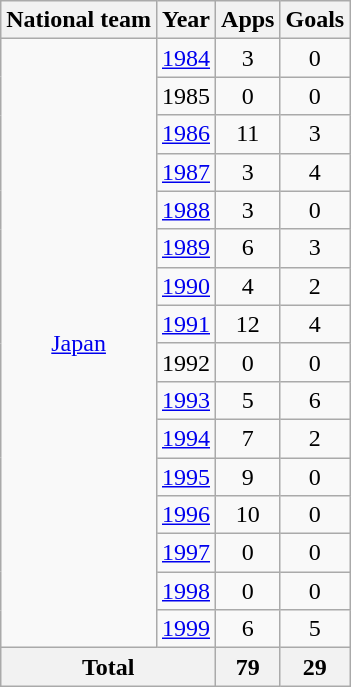<table class="wikitable" style="text-align:center">
<tr>
<th>National team</th>
<th>Year</th>
<th>Apps</th>
<th>Goals</th>
</tr>
<tr>
<td rowspan="16"><a href='#'>Japan</a></td>
<td><a href='#'>1984</a></td>
<td>3</td>
<td>0</td>
</tr>
<tr>
<td>1985</td>
<td>0</td>
<td>0</td>
</tr>
<tr>
<td><a href='#'>1986</a></td>
<td>11</td>
<td>3</td>
</tr>
<tr>
<td><a href='#'>1987</a></td>
<td>3</td>
<td>4</td>
</tr>
<tr>
<td><a href='#'>1988</a></td>
<td>3</td>
<td>0</td>
</tr>
<tr>
<td><a href='#'>1989</a></td>
<td>6</td>
<td>3</td>
</tr>
<tr>
<td><a href='#'>1990</a></td>
<td>4</td>
<td>2</td>
</tr>
<tr>
<td><a href='#'>1991</a></td>
<td>12</td>
<td>4</td>
</tr>
<tr>
<td>1992</td>
<td>0</td>
<td>0</td>
</tr>
<tr>
<td><a href='#'>1993</a></td>
<td>5</td>
<td>6</td>
</tr>
<tr>
<td><a href='#'>1994</a></td>
<td>7</td>
<td>2</td>
</tr>
<tr>
<td><a href='#'>1995</a></td>
<td>9</td>
<td>0</td>
</tr>
<tr>
<td><a href='#'>1996</a></td>
<td>10</td>
<td>0</td>
</tr>
<tr>
<td><a href='#'>1997</a></td>
<td>0</td>
<td>0</td>
</tr>
<tr>
<td><a href='#'>1998</a></td>
<td>0</td>
<td>0</td>
</tr>
<tr>
<td><a href='#'>1999</a></td>
<td>6</td>
<td>5</td>
</tr>
<tr>
<th colspan="2">Total</th>
<th>79</th>
<th>29</th>
</tr>
</table>
